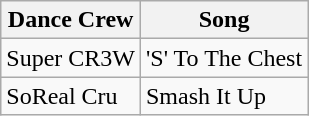<table class="wikitable">
<tr>
<th>Dance Crew</th>
<th>Song</th>
</tr>
<tr>
<td>Super CR3W</td>
<td>'S' To The Chest</td>
</tr>
<tr>
<td>SoReal Cru</td>
<td>Smash It Up</td>
</tr>
</table>
